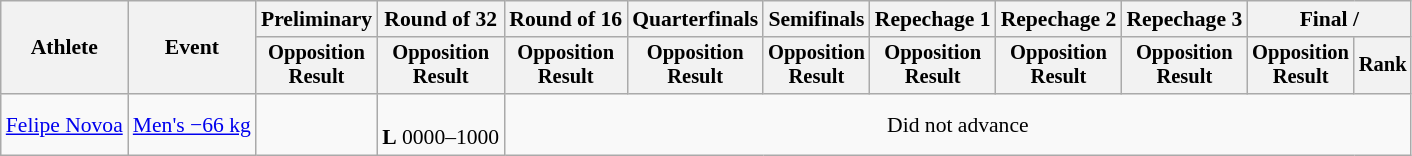<table class="wikitable" style="font-size:90%">
<tr>
<th rowspan="2">Athlete</th>
<th rowspan="2">Event</th>
<th>Preliminary</th>
<th>Round of 32</th>
<th>Round of 16</th>
<th>Quarterfinals</th>
<th>Semifinals</th>
<th>Repechage 1</th>
<th>Repechage 2</th>
<th>Repechage 3</th>
<th colspan=2>Final / </th>
</tr>
<tr style="font-size:95%">
<th>Opposition<br>Result</th>
<th>Opposition<br>Result</th>
<th>Opposition<br>Result</th>
<th>Opposition<br>Result</th>
<th>Opposition<br>Result</th>
<th>Opposition<br>Result</th>
<th>Opposition<br>Result</th>
<th>Opposition<br>Result</th>
<th>Opposition<br>Result</th>
<th>Rank</th>
</tr>
<tr align=center>
<td align=left><a href='#'>Felipe Novoa</a></td>
<td align=left><a href='#'>Men's −66 kg</a></td>
<td></td>
<td><br><strong>L</strong> 0000–1000</td>
<td colspan=8>Did not advance</td>
</tr>
</table>
